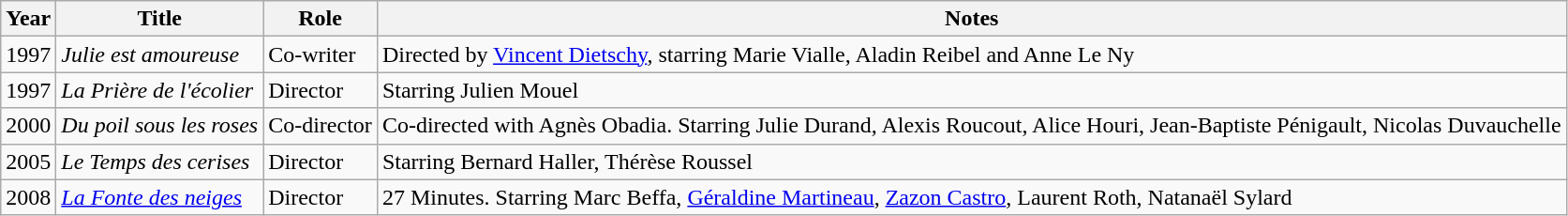<table class= wikitable>
<tr>
<th>Year</th>
<th>Title</th>
<th>Role</th>
<th>Notes</th>
</tr>
<tr>
<td>1997</td>
<td><em>Julie est amoureuse</em></td>
<td>Co-writer</td>
<td>Directed by <a href='#'>Vincent Dietschy</a>, starring Marie Vialle, Aladin Reibel and Anne Le Ny</td>
</tr>
<tr>
<td>1997</td>
<td><em>La Prière de l'écolier</em></td>
<td>Director</td>
<td>Starring Julien Mouel</td>
</tr>
<tr>
<td>2000</td>
<td><em>Du poil sous les roses</em></td>
<td>Co-director</td>
<td>Co-directed with Agnès Obadia.  Starring  Julie Durand, Alexis Roucout, Alice Houri, Jean-Baptiste Pénigault, Nicolas Duvauchelle</td>
</tr>
<tr>
<td>2005</td>
<td><em>Le Temps des cerises</em></td>
<td>Director</td>
<td>Starring Bernard Haller, Thérèse Roussel</td>
</tr>
<tr>
<td>2008</td>
<td><em><a href='#'>La Fonte des neiges</a></em></td>
<td>Director</td>
<td>27 Minutes. Starring Marc Beffa, <a href='#'>Géraldine Martineau</a>, <a href='#'>Zazon Castro</a>, Laurent Roth, Natanaël Sylard</td>
</tr>
</table>
